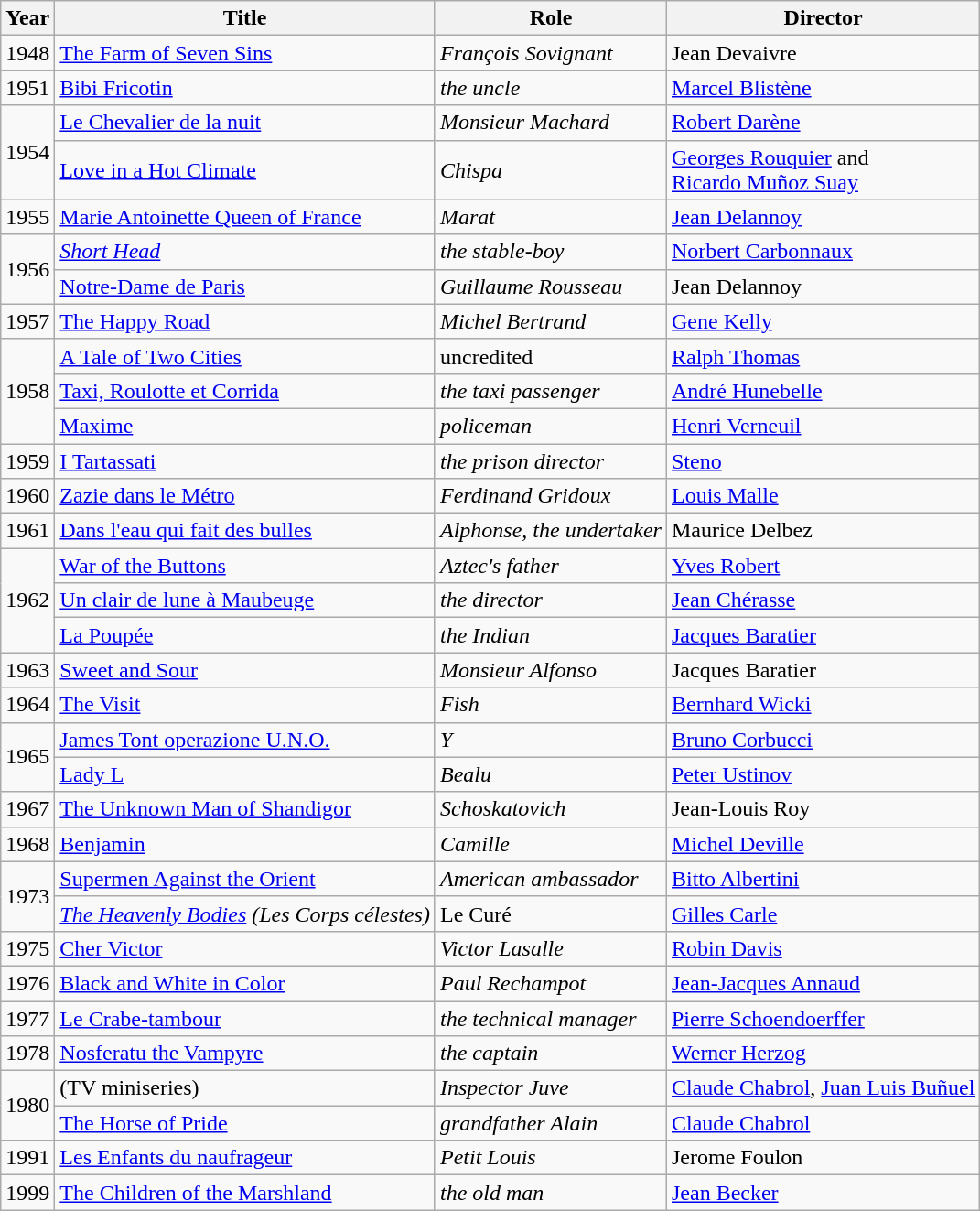<table class="wikitable sortable">
<tr>
<th>Year</th>
<th>Title</th>
<th>Role</th>
<th>Director</th>
</tr>
<tr>
<td>1948</td>
<td><a href='#'>The Farm of Seven Sins</a></td>
<td><em>François Sovignant</em></td>
<td>Jean Devaivre</td>
</tr>
<tr>
<td>1951</td>
<td><a href='#'>Bibi Fricotin</a></td>
<td><em>the uncle</em></td>
<td><a href='#'>Marcel Blistène</a></td>
</tr>
<tr>
<td rowspan=2>1954</td>
<td><a href='#'>Le Chevalier de la nuit</a></td>
<td><em>Monsieur Machard</em></td>
<td><a href='#'>Robert Darène</a></td>
</tr>
<tr>
<td><a href='#'>Love in a Hot Climate</a></td>
<td><em>Chispa</em></td>
<td><a href='#'>Georges Rouquier</a> and<br><a href='#'>Ricardo Muñoz Suay</a></td>
</tr>
<tr>
<td>1955</td>
<td><a href='#'>Marie Antoinette Queen of France</a></td>
<td><em>Marat</em></td>
<td><a href='#'>Jean Delannoy</a></td>
</tr>
<tr>
<td rowspan=2>1956</td>
<td><em><a href='#'>Short Head</a></em></td>
<td><em>the stable-boy</em></td>
<td><a href='#'>Norbert Carbonnaux</a></td>
</tr>
<tr>
<td><a href='#'>Notre-Dame de Paris</a></td>
<td><em>Guillaume Rousseau</em></td>
<td>Jean Delannoy</td>
</tr>
<tr>
<td>1957</td>
<td><a href='#'>The Happy Road</a></td>
<td><em>Michel Bertrand</em></td>
<td><a href='#'>Gene Kelly</a></td>
</tr>
<tr>
<td rowspan=3>1958</td>
<td><a href='#'>A Tale of Two Cities</a></td>
<td>uncredited</td>
<td><a href='#'>Ralph Thomas</a></td>
</tr>
<tr>
<td><a href='#'>Taxi, Roulotte et Corrida</a></td>
<td><em>the taxi passenger</em></td>
<td><a href='#'>André Hunebelle</a></td>
</tr>
<tr>
<td><a href='#'>Maxime</a></td>
<td><em>policeman</em></td>
<td><a href='#'>Henri Verneuil</a></td>
</tr>
<tr>
<td>1959</td>
<td><a href='#'>I Tartassati</a></td>
<td><em>the prison director</em></td>
<td><a href='#'>Steno</a></td>
</tr>
<tr>
<td>1960</td>
<td><a href='#'>Zazie dans le Métro</a></td>
<td><em>Ferdinand Gridoux</em></td>
<td><a href='#'>Louis Malle</a></td>
</tr>
<tr>
<td>1961</td>
<td><a href='#'>Dans l'eau qui fait des bulles</a></td>
<td><em>Alphonse, the undertaker</em></td>
<td>Maurice Delbez</td>
</tr>
<tr>
<td rowspan=3>1962</td>
<td><a href='#'>War of the Buttons</a></td>
<td><em>Aztec's father</em></td>
<td><a href='#'>Yves Robert</a></td>
</tr>
<tr>
<td><a href='#'>Un clair de lune à Maubeuge</a></td>
<td><em>the director</em></td>
<td><a href='#'>Jean Chérasse</a></td>
</tr>
<tr>
<td><a href='#'>La Poupée</a></td>
<td><em>the Indian</em></td>
<td><a href='#'>Jacques Baratier</a></td>
</tr>
<tr>
<td>1963</td>
<td><a href='#'>Sweet and Sour</a></td>
<td><em>Monsieur Alfonso</em></td>
<td>Jacques Baratier</td>
</tr>
<tr>
<td>1964</td>
<td><a href='#'>The Visit</a></td>
<td><em>Fish</em></td>
<td><a href='#'>Bernhard Wicki</a></td>
</tr>
<tr>
<td rowspan=2>1965</td>
<td><a href='#'>James Tont operazione U.N.O.</a></td>
<td><em>Y</em></td>
<td><a href='#'>Bruno Corbucci</a></td>
</tr>
<tr>
<td><a href='#'>Lady L</a></td>
<td><em>Bealu</em></td>
<td><a href='#'>Peter Ustinov</a></td>
</tr>
<tr>
<td>1967</td>
<td><a href='#'>The Unknown Man of Shandigor</a></td>
<td><em>Schoskatovich</em></td>
<td>Jean-Louis Roy</td>
</tr>
<tr>
<td>1968</td>
<td><a href='#'>Benjamin</a></td>
<td><em>Camille</em></td>
<td><a href='#'>Michel Deville</a></td>
</tr>
<tr>
<td rowspan="2">1973</td>
<td><a href='#'>Supermen Against the Orient</a></td>
<td><em>American ambassador</em></td>
<td><a href='#'>Bitto Albertini</a></td>
</tr>
<tr>
<td><em><a href='#'>The Heavenly Bodies</a> (Les Corps célestes)</em></td>
<td>Le Curé</td>
<td><a href='#'>Gilles Carle</a></td>
</tr>
<tr>
<td>1975</td>
<td><a href='#'>Cher Victor</a></td>
<td><em>Victor Lasalle</em></td>
<td><a href='#'>Robin Davis</a></td>
</tr>
<tr>
<td>1976</td>
<td><a href='#'>Black and White in Color</a></td>
<td><em>Paul Rechampot</em></td>
<td><a href='#'>Jean-Jacques Annaud</a></td>
</tr>
<tr>
<td>1977</td>
<td><a href='#'>Le Crabe-tambour</a></td>
<td><em>the technical manager</em></td>
<td><a href='#'>Pierre Schoendoerffer</a></td>
</tr>
<tr>
<td>1978</td>
<td><a href='#'>Nosferatu the Vampyre</a></td>
<td><em>the captain</em></td>
<td><a href='#'>Werner Herzog</a></td>
</tr>
<tr>
<td rowspan="2">1980</td>
<td> (TV miniseries)</td>
<td><em>Inspector Juve</em></td>
<td><a href='#'>Claude Chabrol</a>, <a href='#'>Juan Luis Buñuel</a></td>
</tr>
<tr>
<td><a href='#'>The Horse of Pride</a></td>
<td><em>grandfather Alain</em></td>
<td><a href='#'>Claude Chabrol</a></td>
</tr>
<tr>
<td>1991</td>
<td><a href='#'>Les Enfants du naufrageur</a></td>
<td><em>Petit Louis</em></td>
<td>Jerome Foulon</td>
</tr>
<tr>
<td>1999</td>
<td><a href='#'>The Children of the Marshland</a></td>
<td><em>the old man</em></td>
<td><a href='#'>Jean Becker</a></td>
</tr>
</table>
